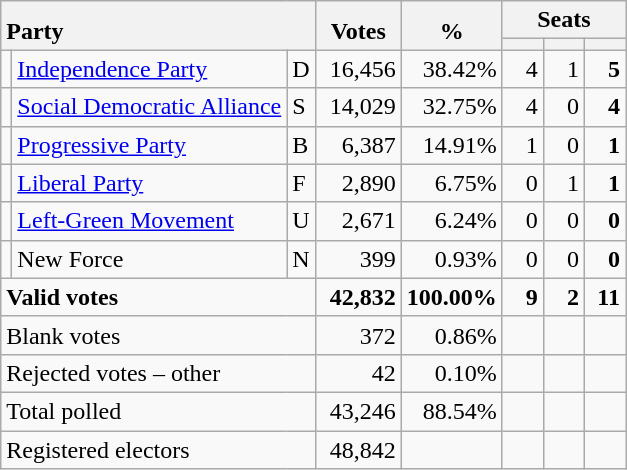<table class="wikitable" border="1" style="text-align:right;">
<tr>
<th style="text-align:left;" valign=bottom rowspan=2 colspan=3>Party</th>
<th align=center valign=bottom rowspan=2 width="50">Votes</th>
<th align=center valign=bottom rowspan=2 width="50">%</th>
<th colspan=3>Seats</th>
</tr>
<tr>
<th align=center valign=bottom width="20"><small></small></th>
<th align=center valign=bottom width="20"><small><a href='#'></a></small></th>
<th align=center valign=bottom width="20"><small></small></th>
</tr>
<tr>
<td></td>
<td align=left><a href='#'>Independence Party</a></td>
<td align=left>D</td>
<td>16,456</td>
<td>38.42%</td>
<td>4</td>
<td>1</td>
<td><strong>5</strong></td>
</tr>
<tr>
<td></td>
<td align=left style="white-space: nowrap;"><a href='#'>Social Democratic Alliance</a></td>
<td align=left>S</td>
<td>14,029</td>
<td>32.75%</td>
<td>4</td>
<td>0</td>
<td><strong>4</strong></td>
</tr>
<tr>
<td></td>
<td align=left><a href='#'>Progressive Party</a></td>
<td align=left>B</td>
<td>6,387</td>
<td>14.91%</td>
<td>1</td>
<td>0</td>
<td><strong>1</strong></td>
</tr>
<tr>
<td></td>
<td align=left><a href='#'>Liberal Party</a></td>
<td align=left>F</td>
<td>2,890</td>
<td>6.75%</td>
<td>0</td>
<td>1</td>
<td><strong>1</strong></td>
</tr>
<tr>
<td></td>
<td align=left><a href='#'>Left-Green Movement</a></td>
<td align=left>U</td>
<td>2,671</td>
<td>6.24%</td>
<td>0</td>
<td>0</td>
<td><strong>0</strong></td>
</tr>
<tr>
<td></td>
<td align=left>New Force</td>
<td align=left>N</td>
<td>399</td>
<td>0.93%</td>
<td>0</td>
<td>0</td>
<td><strong>0</strong></td>
</tr>
<tr style="font-weight:bold">
<td align=left colspan=3>Valid votes</td>
<td>42,832</td>
<td>100.00%</td>
<td>9</td>
<td>2</td>
<td>11</td>
</tr>
<tr>
<td align=left colspan=3>Blank votes</td>
<td>372</td>
<td>0.86%</td>
<td></td>
<td></td>
<td></td>
</tr>
<tr>
<td align=left colspan=3>Rejected votes – other</td>
<td>42</td>
<td>0.10%</td>
<td></td>
<td></td>
<td></td>
</tr>
<tr>
<td align=left colspan=3>Total polled</td>
<td>43,246</td>
<td>88.54%</td>
<td></td>
<td></td>
<td></td>
</tr>
<tr>
<td align=left colspan=3>Registered electors</td>
<td>48,842</td>
<td></td>
<td></td>
<td></td>
<td></td>
</tr>
</table>
